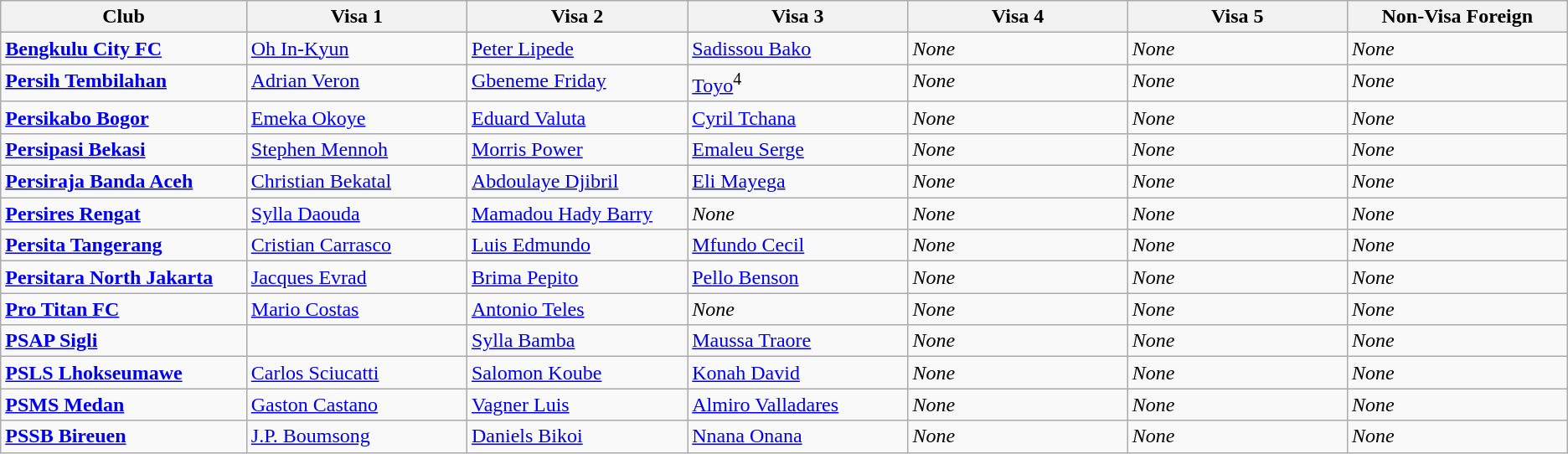<table class="wikitable">
<tr>
<th style="width:190px;">Club</th>
<th style="width:170px;">Visa 1</th>
<th style="width:170px;">Visa 2</th>
<th style="width:170px;">Visa 3</th>
<th style="width:170px;">Visa 4</th>
<th style="width:170px;">Visa 5</th>
<th style="width:170px;">Non-Visa Foreign</th>
</tr>
<tr style="vertical-align:top;">
<td><strong><a href='#'>Bengkulu City FC</a></strong></td>
<td> <a href='#'>Oh In-Kyun</a></td>
<td> <a href='#'>Peter Lipede</a></td>
<td> <a href='#'>Sadissou Bako</a></td>
<td><em>None</em></td>
<td><em>None</em></td>
<td><em>None</em></td>
</tr>
<tr style="vertical-align:top;">
<td><strong><a href='#'>Persih Tembilahan</a></strong></td>
<td> <a href='#'>Adrian Veron</a></td>
<td> <a href='#'>Gbeneme Friday</a></td>
<td> <a href='#'>Toyo</a><sup>4</sup></td>
<td><em>None</em></td>
<td><em>None</em></td>
<td><em>None</em></td>
</tr>
<tr style="vertical-align:top;">
<td><strong><a href='#'>Persikabo Bogor</a></strong></td>
<td> <a href='#'>Emeka Okoye</a></td>
<td> <a href='#'>Eduard Valuta</a></td>
<td> <a href='#'>Cyril Tchana</a></td>
<td><em>None</em></td>
<td><em>None</em></td>
<td><em>None</em></td>
</tr>
<tr style="vertical-align:top;">
<td><strong><a href='#'>Persipasi Bekasi</a></strong></td>
<td> <a href='#'>Stephen Mennoh</a></td>
<td> <a href='#'>Morris Power</a></td>
<td> <a href='#'>Emaleu Serge</a></td>
<td><em>None</em></td>
<td><em>None</em></td>
<td><em>None</em></td>
</tr>
<tr style="vertical-align:top;">
<td><strong><a href='#'>Persiraja Banda Aceh</a></strong></td>
<td> <a href='#'>Christian Bekatal</a></td>
<td> <a href='#'>Abdoulaye Djibril</a></td>
<td> <a href='#'>Eli Mayega</a></td>
<td><em>None</em></td>
<td><em>None</em></td>
<td><em>None</em></td>
</tr>
<tr style="vertical-align:top;">
<td><strong><a href='#'>Persires Rengat</a></strong></td>
<td> <a href='#'>Sylla Daouda</a></td>
<td> <a href='#'>Mamadou Hady Barry</a></td>
<td><em>None</em></td>
<td><em>None</em></td>
<td><em>None</em></td>
<td><em>None</em></td>
</tr>
<tr style="vertical-align:top;">
<td><strong><a href='#'>Persita Tangerang</a></strong></td>
<td> <a href='#'>Cristian Carrasco</a></td>
<td> <a href='#'>Luis Edmundo</a></td>
<td> <a href='#'>Mfundo Cecil</a></td>
<td><em>None</em></td>
<td><em>None</em></td>
<td><em>None</em></td>
</tr>
<tr style="vertical-align:top;">
<td><strong><a href='#'>Persitara North Jakarta</a></strong></td>
<td> <a href='#'>Jacques Evrad</a></td>
<td> <a href='#'>Brima Pepito</a></td>
<td> <a href='#'>Pello Benson</a></td>
<td><em>None</em></td>
<td><em>None</em></td>
<td><em>None</em></td>
</tr>
<tr style="vertical-align:top;">
<td><strong><a href='#'>Pro Titan FC</a></strong></td>
<td> <a href='#'>Mario Costas</a></td>
<td> <a href='#'>Antonio Teles</a></td>
<td><em>None</em></td>
<td><em>None</em></td>
<td><em>None</em></td>
<td><em>None</em></td>
</tr>
<tr style="vertical-align:top;">
<td><strong><a href='#'>PSAP Sigli</a></strong></td>
<td> </td>
<td> <a href='#'>Sylla Bamba</a></td>
<td> <a href='#'>Maussa Traore</a></td>
<td><em>None</em></td>
<td><em>None</em></td>
<td><em>None</em></td>
</tr>
<tr style="vertical-align:top;">
<td><strong><a href='#'>PSLS Lhokseumawe</a></strong></td>
<td> <a href='#'>Carlos Sciucatti</a></td>
<td> <a href='#'>Salomon Koube</a></td>
<td> <a href='#'>Konah David</a></td>
<td><em>None</em></td>
<td><em>None</em></td>
<td><em>None</em></td>
</tr>
<tr style="vertical-align:top;">
<td><strong><a href='#'>PSMS Medan</a></strong></td>
<td> <a href='#'>Gaston Castano</a></td>
<td> <a href='#'>Vagner Luis</a></td>
<td> <a href='#'>Almiro Valladares</a></td>
<td><em>None</em></td>
<td><em>None</em></td>
<td><em>None</em></td>
</tr>
<tr style="vertical-align:top;">
<td><strong><a href='#'>PSSB Bireuen</a></strong></td>
<td> <a href='#'>J.P. Boumsong</a></td>
<td> <a href='#'>Daniels Bikoi</a></td>
<td> <a href='#'>Nnana Onana</a></td>
<td><em>None</em></td>
<td><em>None</em></td>
<td><em>None</em></td>
</tr>
</table>
